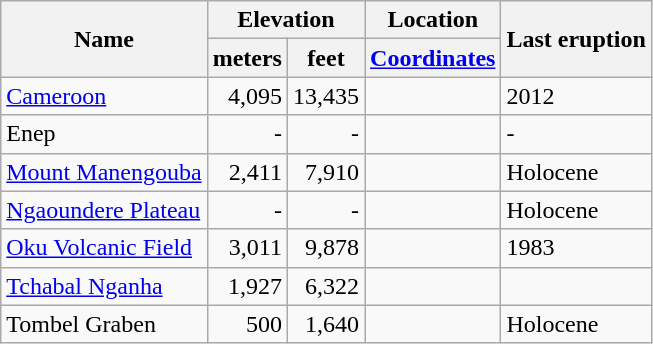<table class="wikitable">
<tr>
<th rowspan="2">Name</th>
<th colspan ="2">Elevation</th>
<th>Location</th>
<th rowspan="2">Last eruption</th>
</tr>
<tr>
<th>meters</th>
<th>feet</th>
<th><a href='#'>Coordinates</a></th>
</tr>
<tr align="right">
<td align="left"><a href='#'>Cameroon</a></td>
<td>4,095</td>
<td>13,435</td>
<td></td>
<td align="left">2012</td>
</tr>
<tr align="right">
<td align="left">Enep</td>
<td>-</td>
<td>-</td>
<td></td>
<td align="left">-</td>
</tr>
<tr align="right">
<td align="left"><a href='#'>Mount Manengouba</a></td>
<td>2,411</td>
<td>7,910</td>
<td></td>
<td align="left">Holocene</td>
</tr>
<tr align="right">
<td align="left"><a href='#'>Ngaoundere Plateau</a></td>
<td>-</td>
<td>-</td>
<td></td>
<td align="left">Holocene</td>
</tr>
<tr align="right">
<td align="left"><a href='#'>Oku Volcanic Field</a></td>
<td>3,011</td>
<td>9,878</td>
<td></td>
<td align="left">1983</td>
</tr>
<tr align="right">
<td align="left"><a href='#'>Tchabal Nganha</a></td>
<td>1,927</td>
<td>6,322</td>
<td></td>
<td></td>
</tr>
<tr align="right">
<td align="left">Tombel Graben</td>
<td>500</td>
<td>1,640</td>
<td></td>
<td align="left">Holocene</td>
</tr>
</table>
